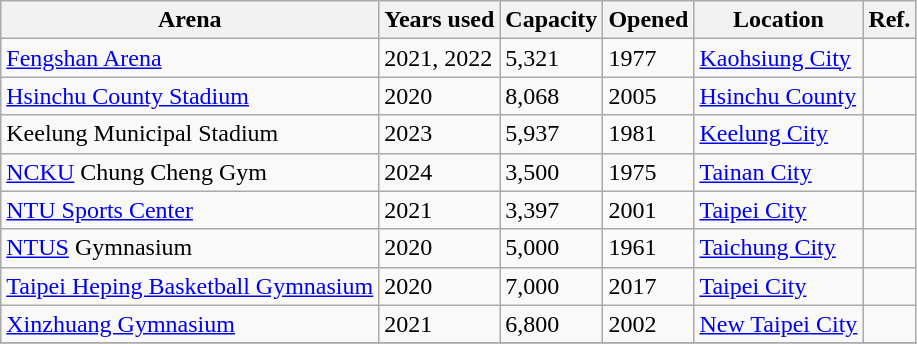<table class="wikitable sortable plainrowheaders” style="font-size: 85%; text-align: center; width: 100%;">
<tr>
<th>Arena</th>
<th>Years used</th>
<th>Capacity</th>
<th>Opened</th>
<th>Location</th>
<th>Ref.</th>
</tr>
<tr>
<td><a href='#'>Fengshan Arena</a></td>
<td>2021, 2022</td>
<td>5,321</td>
<td>1977</td>
<td><a href='#'>Kaohsiung City</a></td>
<td></td>
</tr>
<tr>
<td><a href='#'>Hsinchu County Stadium</a></td>
<td>2020</td>
<td>8,068</td>
<td>2005</td>
<td><a href='#'>Hsinchu County</a></td>
<td></td>
</tr>
<tr>
<td>Keelung Municipal Stadium</td>
<td>2023</td>
<td>5,937</td>
<td>1981</td>
<td><a href='#'>Keelung City</a></td>
<td></td>
</tr>
<tr>
<td><a href='#'>NCKU</a> Chung Cheng Gym</td>
<td>2024</td>
<td>3,500</td>
<td>1975</td>
<td><a href='#'>Tainan City</a></td>
<td></td>
</tr>
<tr>
<td><a href='#'>NTU Sports Center</a></td>
<td>2021</td>
<td>3,397</td>
<td>2001</td>
<td><a href='#'>Taipei City</a></td>
<td></td>
</tr>
<tr>
<td><a href='#'>NTUS</a> Gymnasium</td>
<td>2020</td>
<td>5,000</td>
<td>1961</td>
<td><a href='#'>Taichung City</a></td>
<td></td>
</tr>
<tr>
<td><a href='#'>Taipei Heping Basketball Gymnasium</a></td>
<td>2020</td>
<td>7,000</td>
<td>2017</td>
<td><a href='#'>Taipei City</a></td>
<td></td>
</tr>
<tr>
<td><a href='#'>Xinzhuang Gymnasium</a></td>
<td>2021</td>
<td>6,800</td>
<td>2002</td>
<td><a href='#'>New Taipei City</a></td>
<td></td>
</tr>
<tr>
</tr>
</table>
